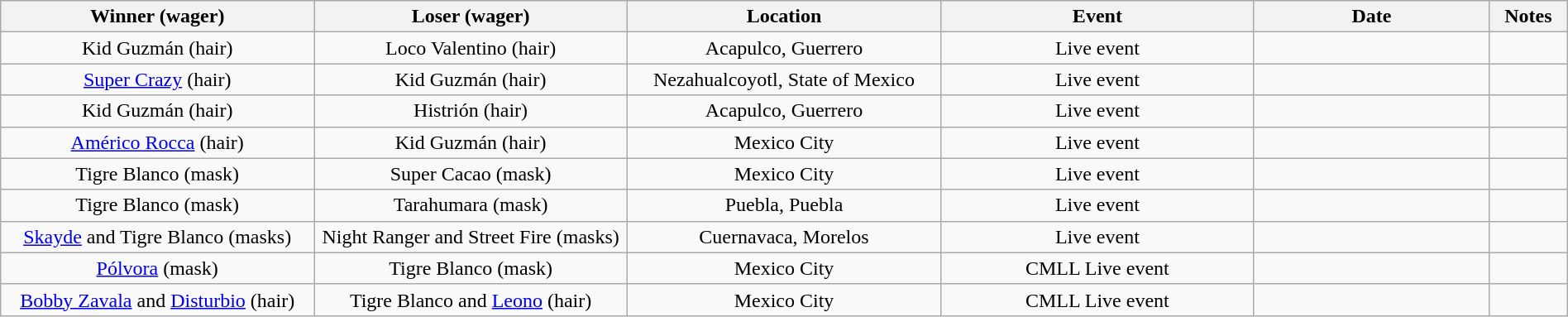<table class="wikitable sortable" width=100%  style="text-align: center">
<tr>
<th width=20% scope="col">Winner (wager)</th>
<th width=20% scope="col">Loser (wager)</th>
<th width=20% scope="col">Location</th>
<th width=20% scope="col">Event</th>
<th width=15% scope="col">Date</th>
<th class="unsortable" width=5% scope="col">Notes</th>
</tr>
<tr>
<td>Kid Guzmán (hair)</td>
<td>Loco Valentino (hair)</td>
<td>Acapulco, Guerrero</td>
<td>Live event</td>
<td></td>
<td></td>
</tr>
<tr>
<td><a href='#'>Super Crazy</a> (hair)</td>
<td>Kid Guzmán (hair)</td>
<td>Nezahualcoyotl, State of Mexico</td>
<td>Live event</td>
<td></td>
<td> </td>
</tr>
<tr>
<td>Kid Guzmán (hair)</td>
<td>Histrión (hair)</td>
<td>Acapulco, Guerrero</td>
<td>Live event</td>
<td></td>
<td> </td>
</tr>
<tr>
<td><a href='#'>Américo Rocca</a> (hair)</td>
<td>Kid Guzmán (hair)</td>
<td>Mexico City</td>
<td>Live event</td>
<td></td>
<td> </td>
</tr>
<tr>
<td>Tigre Blanco (mask)</td>
<td>Super Cacao (mask)</td>
<td>Mexico City</td>
<td>Live event</td>
<td></td>
<td></td>
</tr>
<tr>
<td>Tigre Blanco (mask)</td>
<td>Tarahumara (mask)</td>
<td>Puebla, Puebla</td>
<td>Live event</td>
<td></td>
<td></td>
</tr>
<tr>
<td><a href='#'>Skayde</a> and Tigre Blanco (masks)</td>
<td>Night Ranger and Street Fire (masks)</td>
<td>Cuernavaca, Morelos</td>
<td>Live event</td>
<td></td>
<td></td>
</tr>
<tr>
<td><a href='#'>Pólvora</a> (mask)</td>
<td>Tigre Blanco (mask)</td>
<td>Mexico City</td>
<td>CMLL Live event</td>
<td></td>
<td></td>
</tr>
<tr>
<td><a href='#'>Bobby Zavala</a> and <a href='#'>Disturbio</a> (hair)</td>
<td>Tigre Blanco and <a href='#'>Leono</a> (hair)</td>
<td>Mexico City</td>
<td>CMLL Live event</td>
<td></td>
<td></td>
</tr>
</table>
